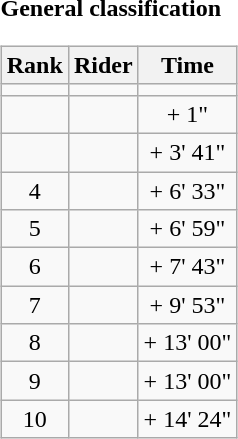<table>
<tr>
<td><strong>General classification</strong><br><table class="wikitable">
<tr>
<th scope="col">Rank</th>
<th scope="col">Rider</th>
<th scope="col">Time</th>
</tr>
<tr>
<td style="text-align:center;"></td>
<td></td>
<td style="text-align:center;"></td>
</tr>
<tr>
<td style="text-align:center;"></td>
<td></td>
<td style="text-align:center;">+ 1"</td>
</tr>
<tr>
<td style="text-align:center;"></td>
<td></td>
<td style="text-align:center;">+ 3' 41"</td>
</tr>
<tr>
<td style="text-align:center;">4</td>
<td></td>
<td style="text-align:center;">+ 6' 33"</td>
</tr>
<tr>
<td style="text-align:center;">5</td>
<td></td>
<td style="text-align:center;">+ 6' 59"</td>
</tr>
<tr>
<td style="text-align:center;">6</td>
<td></td>
<td style="text-align:center;">+ 7' 43"</td>
</tr>
<tr>
<td style="text-align:center;">7</td>
<td></td>
<td style="text-align:center;">+ 9' 53"</td>
</tr>
<tr>
<td style="text-align:center;">8</td>
<td></td>
<td style="text-align:center;">+ 13' 00"</td>
</tr>
<tr>
<td style="text-align:center;">9</td>
<td></td>
<td style="text-align:center;">+ 13' 00"</td>
</tr>
<tr>
<td style="text-align:center;">10</td>
<td></td>
<td style="text-align:center;">+ 14' 24"</td>
</tr>
</table>
</td>
</tr>
</table>
